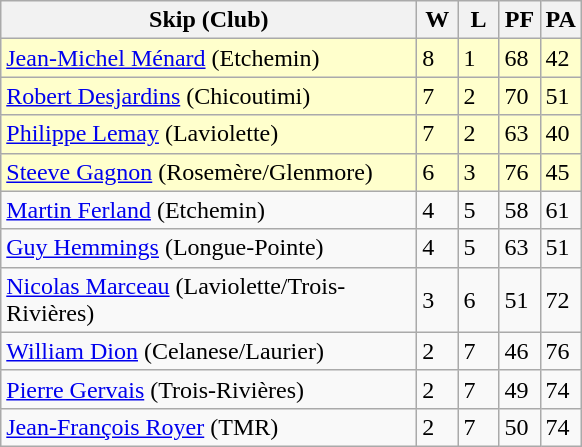<table class=wikitable>
<tr>
<th width=270>Skip (Club)</th>
<th width=20>W</th>
<th width=20>L</th>
<th width=20>PF</th>
<th width=20>PA</th>
</tr>
<tr bgcolor=#ffffcc>
<td><a href='#'>Jean-Michel Ménard</a> (Etchemin)</td>
<td>8</td>
<td>1</td>
<td>68</td>
<td>42</td>
</tr>
<tr bgcolor=#ffffcc>
<td><a href='#'>Robert Desjardins</a> (Chicoutimi)</td>
<td>7</td>
<td>2</td>
<td>70</td>
<td>51</td>
</tr>
<tr bgcolor=#ffffcc>
<td><a href='#'>Philippe Lemay</a> (Laviolette)</td>
<td>7</td>
<td>2</td>
<td>63</td>
<td>40</td>
</tr>
<tr bgcolor=#ffffcc>
<td><a href='#'>Steeve Gagnon</a> (Rosemère/Glenmore)</td>
<td>6</td>
<td>3</td>
<td>76</td>
<td>45</td>
</tr>
<tr>
<td><a href='#'>Martin Ferland</a> (Etchemin)</td>
<td>4</td>
<td>5</td>
<td>58</td>
<td>61</td>
</tr>
<tr>
<td><a href='#'>Guy Hemmings</a> (Longue-Pointe)</td>
<td>4</td>
<td>5</td>
<td>63</td>
<td>51</td>
</tr>
<tr>
<td><a href='#'>Nicolas Marceau</a> (Laviolette/Trois-Rivières)</td>
<td>3</td>
<td>6</td>
<td>51</td>
<td>72</td>
</tr>
<tr>
<td><a href='#'>William Dion</a> (Celanese/Laurier)</td>
<td>2</td>
<td>7</td>
<td>46</td>
<td>76</td>
</tr>
<tr>
<td><a href='#'>Pierre Gervais</a> (Trois-Rivières)</td>
<td>2</td>
<td>7</td>
<td>49</td>
<td>74</td>
</tr>
<tr>
<td><a href='#'>Jean-François Royer</a> (TMR)</td>
<td>2</td>
<td>7</td>
<td>50</td>
<td>74</td>
</tr>
</table>
